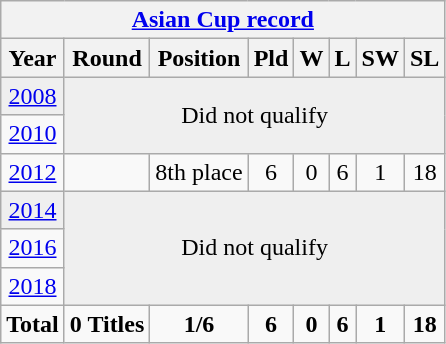<table class="wikitable" style="text-align: center;">
<tr>
<th colspan=8><a href='#'>Asian Cup record</a></th>
</tr>
<tr>
<th>Year</th>
<th>Round</th>
<th>Position</th>
<th>Pld</th>
<th>W</th>
<th>L</th>
<th>SW</th>
<th>SL</th>
</tr>
<tr bgcolor="efefef">
<td> <a href='#'>2008</a></td>
<td colspan=8 rowspan=2>Did not qualify</td>
</tr>
<tr>
<td> <a href='#'>2010</a></td>
</tr>
<tr>
<td> <a href='#'>2012</a></td>
<td></td>
<td>8th place</td>
<td>6</td>
<td>0</td>
<td>6</td>
<td>1</td>
<td>18</td>
</tr>
<tr bgcolor="efefef">
<td> <a href='#'>2014</a></td>
<td colspan=8 rowspan=3>Did not qualify</td>
</tr>
<tr>
<td> <a href='#'>2016</a></td>
</tr>
<tr>
<td> <a href='#'>2018</a></td>
</tr>
<tr>
<td><strong>Total</strong></td>
<td><strong>0 Titles</strong></td>
<td><strong>1/6</strong></td>
<td><strong>6</strong></td>
<td><strong>0</strong></td>
<td><strong>6</strong></td>
<td><strong>1</strong></td>
<td><strong>18</strong></td>
</tr>
</table>
